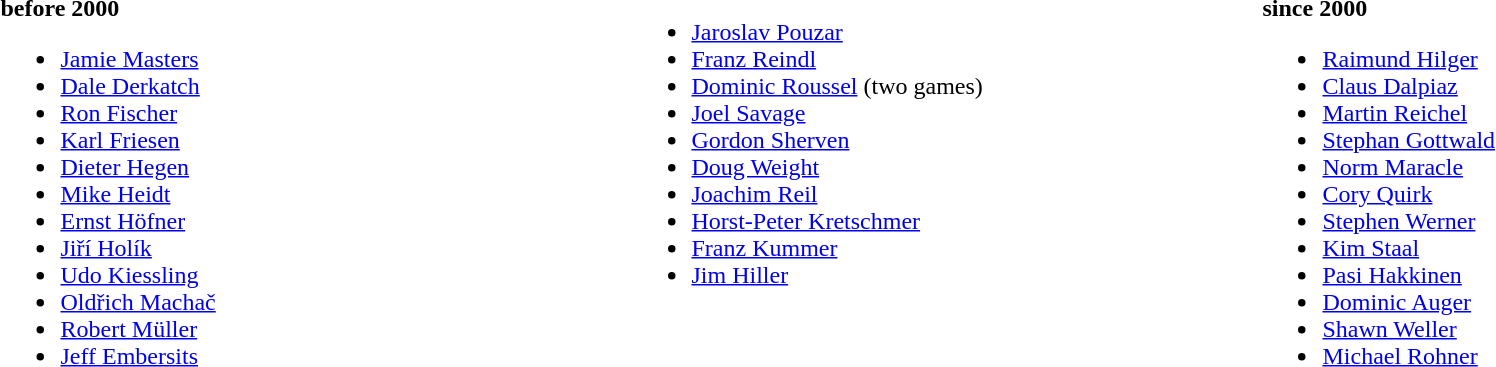<table width="100%" valign="top">
<tr valign="top">
<td width="33%"><br><strong>before 2000</strong><ul><li><a href='#'>Jamie Masters</a></li><li><a href='#'>Dale Derkatch</a></li><li><a href='#'>Ron Fischer</a></li><li><a href='#'>Karl Friesen</a></li><li><a href='#'>Dieter Hegen</a></li><li><a href='#'>Mike Heidt</a></li><li><a href='#'>Ernst Höfner</a></li><li><a href='#'>Jiří Holík</a></li><li><a href='#'>Udo Kiessling</a></li><li><a href='#'>Oldřich Machač</a></li><li><a href='#'>Robert Müller</a></li><li><a href='#'>Jeff Embersits</a></li></ul></td>
<td width="33%"><br><ul><li><a href='#'>Jaroslav Pouzar</a></li><li><a href='#'>Franz Reindl</a></li><li><a href='#'>Dominic Roussel</a> (two games)</li><li><a href='#'>Joel Savage</a></li><li><a href='#'>Gordon Sherven</a></li><li><a href='#'>Doug Weight</a></li><li><a href='#'>Joachim Reil</a></li><li><a href='#'>Horst-Peter Kretschmer</a></li><li><a href='#'>Franz Kummer</a></li><li><a href='#'>Jim Hiller</a></li></ul></td>
<td width="33%"><br><strong>since 2000</strong><ul><li><a href='#'>Raimund Hilger</a></li><li><a href='#'>Claus Dalpiaz</a></li><li><a href='#'>Martin Reichel</a></li><li><a href='#'>Stephan Gottwald</a></li><li><a href='#'>Norm Maracle</a></li><li><a href='#'>Cory Quirk</a></li><li><a href='#'>Stephen Werner</a></li><li><a href='#'>Kim Staal</a></li><li><a href='#'>Pasi Hakkinen</a></li><li><a href='#'>Dominic Auger</a></li><li><a href='#'>Shawn Weller</a></li><li><a href='#'>Michael Rohner</a></li></ul></td>
</tr>
</table>
